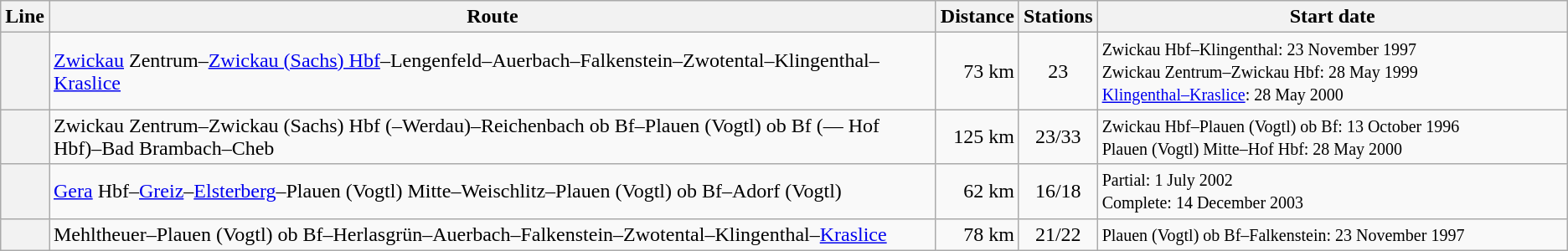<table class="wikitable">
<tr>
<th>Line</th>
<th>Route</th>
<th>Distance</th>
<th>Stations</th>
<th width="30%">Start date</th>
</tr>
<tr>
<th></th>
<td><a href='#'>Zwickau</a> Zentrum–<a href='#'>Zwickau (Sachs) Hbf</a>–Lengenfeld–Auerbach–Falkenstein–Zwotental–Klingenthal–<a href='#'>Kraslice</a></td>
<td align="right">73 km</td>
<td align="center">23</td>
<td><small>Zwickau Hbf–Klingenthal: 23 November 1997<br> Zwickau Zentrum–Zwickau Hbf: 28 May 1999<br> <a href='#'>Klingenthal–Kraslice</a>: 28 May 2000</small></td>
</tr>
<tr>
<th></th>
<td>Zwickau Zentrum–Zwickau (Sachs) Hbf (–Werdau)–Reichenbach ob Bf–Plauen (Vogtl) ob Bf (— Hof Hbf)–Bad Brambach–Cheb</td>
<td align="right">125 km</td>
<td align="center">23/33</td>
<td><small>Zwickau Hbf–Plauen (Vogtl) ob Bf: 13 October 1996<br>Plauen (Vogtl) Mitte–Hof Hbf: 28 May 2000</small></td>
</tr>
<tr>
<th></th>
<td><a href='#'>Gera</a> Hbf–<a href='#'>Greiz</a>–<a href='#'>Elsterberg</a>–Plauen (Vogtl) Mitte–Weischlitz–Plauen (Vogtl) ob Bf–Adorf (Vogtl)</td>
<td align="right">62 km</td>
<td align="center">16/18</td>
<td><small>Partial: 1 July 2002<br> Complete: 14 December 2003</small></td>
</tr>
<tr>
<th></th>
<td>Mehltheuer–Plauen (Vogtl) ob Bf–Herlasgrün–Auerbach–Falkenstein–Zwotental–Klingenthal–<a href='#'>Kraslice</a></td>
<td align="right">78 km</td>
<td align="center">21/22</td>
<td><small>Plauen (Vogtl) ob Bf–Falkenstein: 23 November 1997</small></td>
</tr>
</table>
